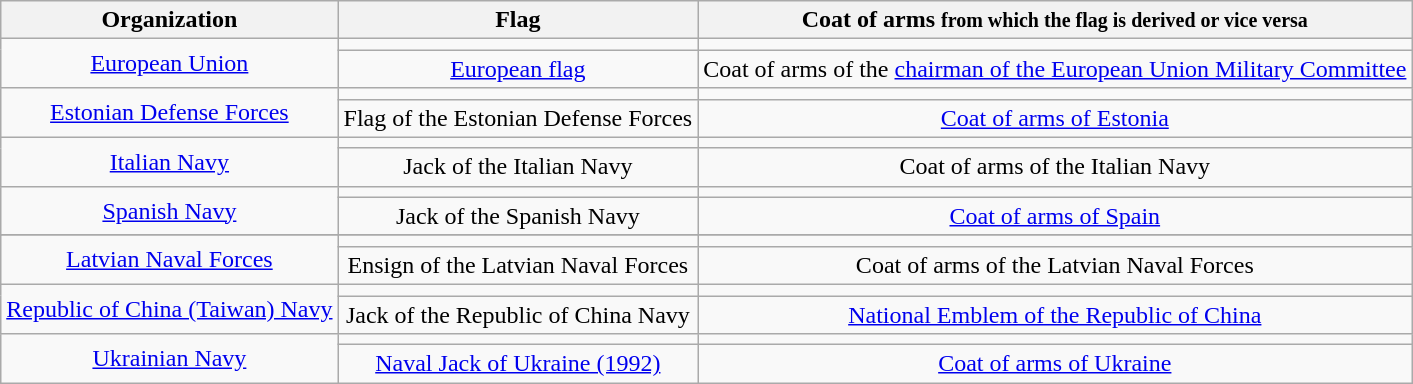<table class="wikitable" style=text-align:center;>
<tr>
<th>Organization</th>
<th>Flag</th>
<th>Coat of arms <small>from which the flag is derived or vice versa</small></th>
</tr>
<tr>
<td rowspan=2><a href='#'>European Union</a></td>
<td></td>
<td></td>
</tr>
<tr>
<td><a href='#'>European flag</a></td>
<td>Coat of arms of the <a href='#'>chairman of the European Union Military Committee</a></td>
</tr>
<tr>
<td rowspan=2><a href='#'>Estonian Defense Forces</a></td>
<td></td>
<td></td>
</tr>
<tr>
<td>Flag of the Estonian Defense Forces</td>
<td><a href='#'>Coat of arms of Estonia</a></td>
</tr>
<tr>
<td rowspan=2><a href='#'>Italian Navy</a></td>
<td></td>
<td></td>
</tr>
<tr>
<td>Jack of the Italian Navy</td>
<td>Coat of arms of the Italian Navy</td>
</tr>
<tr>
<td rowspan=2><a href='#'>Spanish Navy</a></td>
<td></td>
<td></td>
</tr>
<tr>
<td>Jack of the Spanish Navy</td>
<td><a href='#'>Coat of arms of Spain</a></td>
</tr>
<tr>
</tr>
<tr>
<td rowspan=2><a href='#'>Latvian Naval Forces</a></td>
<td></td>
<td></td>
</tr>
<tr>
<td>Ensign of the Latvian Naval Forces</td>
<td>Coat of arms of the Latvian Naval Forces</td>
</tr>
<tr>
<td rowspan=2><a href='#'>Republic of China (Taiwan) Navy</a></td>
<td></td>
<td></td>
</tr>
<tr>
<td>Jack of the Republic of China Navy</td>
<td><a href='#'>National Emblem of the Republic of China</a></td>
</tr>
<tr>
<td rowspan=2><a href='#'>Ukrainian Navy</a></td>
<td></td>
<td></td>
</tr>
<tr>
<td><a href='#'>Naval Jack of Ukraine (1992)</a></td>
<td><a href='#'>Coat of arms of Ukraine</a></td>
</tr>
</table>
